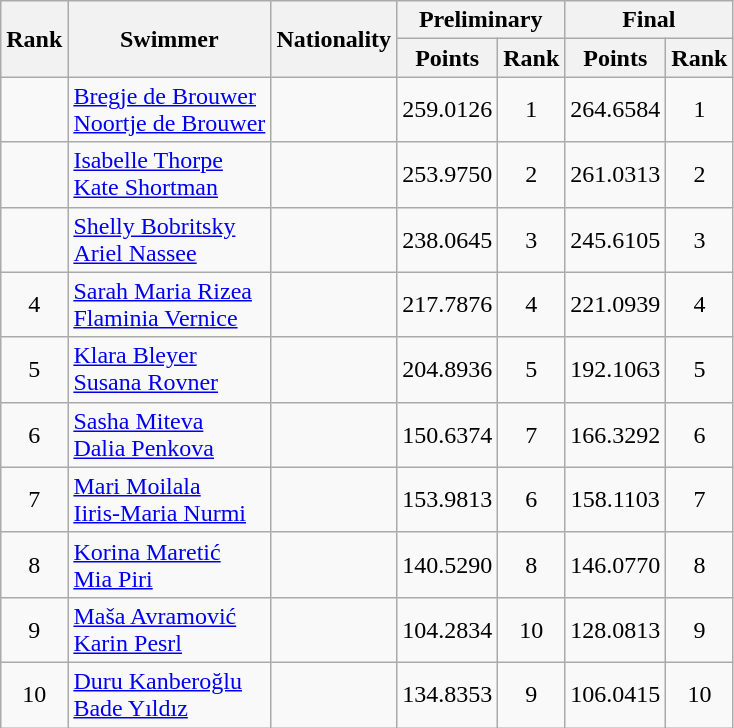<table class="wikitable sortable" style="text-align:center">
<tr>
<th rowspan=2>Rank</th>
<th rowspan=2>Swimmer</th>
<th rowspan=2>Nationality</th>
<th colspan=2>Preliminary</th>
<th colspan=2>Final</th>
</tr>
<tr>
<th>Points</th>
<th>Rank</th>
<th>Points</th>
<th>Rank</th>
</tr>
<tr>
<td></td>
<td align=left><a href='#'>Bregje de Brouwer</a><br><a href='#'>Noortje de Brouwer</a></td>
<td align=left></td>
<td>259.0126</td>
<td>1</td>
<td>264.6584</td>
<td>1</td>
</tr>
<tr>
<td></td>
<td align=left><a href='#'>Isabelle Thorpe</a> <br><a href='#'>Kate Shortman</a></td>
<td align=left></td>
<td>253.9750</td>
<td>2</td>
<td>261.0313</td>
<td>2</td>
</tr>
<tr>
<td></td>
<td align=left><a href='#'>Shelly Bobritsky</a><br><a href='#'>Ariel Nassee</a></td>
<td align=left></td>
<td>238.0645</td>
<td>3</td>
<td>245.6105</td>
<td>3</td>
</tr>
<tr>
<td>4</td>
<td align=left><a href='#'>Sarah Maria Rizea</a><br><a href='#'>Flaminia Vernice</a></td>
<td align=left></td>
<td>217.7876</td>
<td>4</td>
<td>221.0939</td>
<td>4</td>
</tr>
<tr>
<td>5</td>
<td align=left><a href='#'>Klara Bleyer</a><br><a href='#'>Susana Rovner</a></td>
<td align=left></td>
<td>204.8936</td>
<td>5</td>
<td>192.1063</td>
<td>5</td>
</tr>
<tr>
<td>6</td>
<td align=left><a href='#'>Sasha Miteva</a><br><a href='#'>Dalia Penkova</a></td>
<td align=left></td>
<td>150.6374</td>
<td>7</td>
<td>166.3292</td>
<td>6</td>
</tr>
<tr>
<td>7</td>
<td align=left><a href='#'>Mari Moilala</a><br><a href='#'>Iiris-Maria Nurmi</a></td>
<td align=left></td>
<td>153.9813</td>
<td>6</td>
<td>158.1103</td>
<td>7</td>
</tr>
<tr>
<td>8</td>
<td align=left><a href='#'>Korina Maretić</a><br><a href='#'>Mia Piri</a></td>
<td align=left></td>
<td>140.5290</td>
<td>8</td>
<td>146.0770</td>
<td>8</td>
</tr>
<tr>
<td>9</td>
<td align=left><a href='#'>Maša Avramović</a><br><a href='#'>Karin Pesrl</a></td>
<td align=left></td>
<td>104.2834</td>
<td>10</td>
<td>128.0813</td>
<td>9</td>
</tr>
<tr>
<td>10</td>
<td align=left><a href='#'>Duru Kanberoğlu</a><br><a href='#'>Bade Yıldız</a></td>
<td align=left></td>
<td>134.8353</td>
<td>9</td>
<td>106.0415</td>
<td>10</td>
</tr>
</table>
